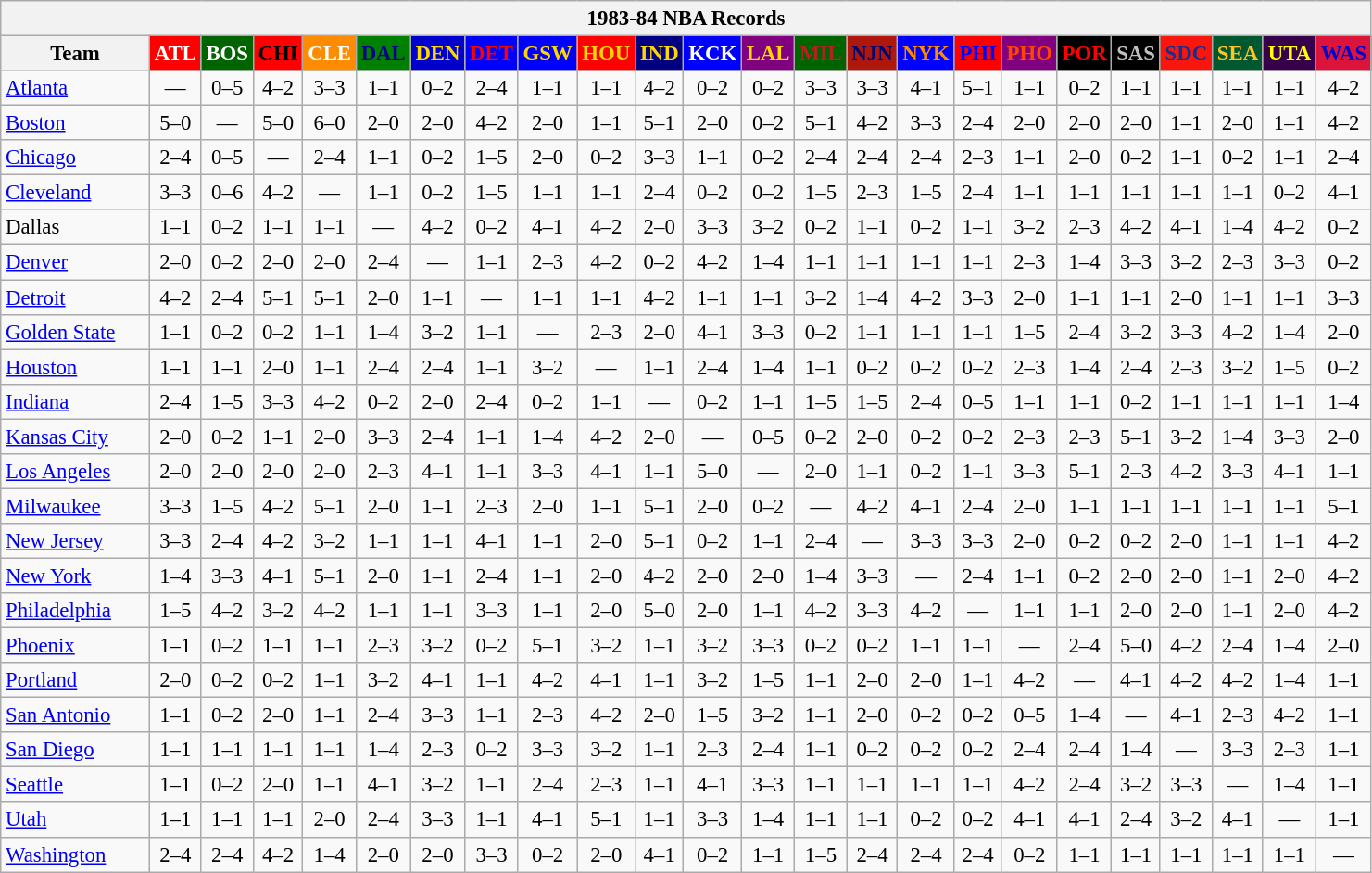<table class="wikitable" style="font-size:95%; text-align:center;">
<tr>
<th colspan=24>1983-84 NBA Records</th>
</tr>
<tr>
<th width=100>Team</th>
<th style="background:#f00; color:#fff; width=35;">ATL</th>
<th style="background:#006400; color:#fff; width=35;">BOS</th>
<th style="background:#f00; color:#000; width=35;">CHI</th>
<th style="background:#ff8c00; color:#fff; width=35;">CLE</th>
<th style="background:green; color:darkBlue; width=35;">DAL</th>
<th style="background:#0000cd; color:gold; width=35;">DEN</th>
<th style="background:#00f; color:#f00; width=35;">DET</th>
<th style="background:#00f; color:gold; width=35;">GSW</th>
<th style="background:#f00; color:gold; width=35;">HOU</th>
<th style="background:navy; color:gold; width=35;">IND</th>
<th style="background:#00f; color:#fff; width=35;">KCK</th>
<th style="background:purple; color:gold; width=35;">LAL</th>
<th style="background:#006400;color:#B22222;width=35">MIL</th>
<th style="background:#B0170C;color:#00056D;width=35">NJN</th>
<th style="background:#00f; color:#ff8c00; width=35;">NYK</th>
<th style="background:#f00; color:#00f; width=35;">PHI</th>
<th style="background:purple; color:#ff4500; width=35;">PHO</th>
<th style="background:#000; color:#f00; width=35;">POR</th>
<th style="background:#000; color:silver; width=35;">SAS</th>
<th style="background:#F9160D;color:#1A2E8B;width=35">SDC</th>
<th style="background:#005831;color:#FFC322;width=35">SEA</th>
<th style="background:#36004a; color:#ff0; width=35;">UTA</th>
<th style="background:crimson; color:#0000cd; width=35;">WAS</th>
</tr>
<tr>
<td style="text-align:left;"><a href='#'>Atlanta</a></td>
<td>—</td>
<td>0–5</td>
<td>4–2</td>
<td>3–3</td>
<td>1–1</td>
<td>0–2</td>
<td>2–4</td>
<td>1–1</td>
<td>1–1</td>
<td>4–2</td>
<td>0–2</td>
<td>0–2</td>
<td>3–3</td>
<td>3–3</td>
<td>4–1</td>
<td>5–1</td>
<td>1–1</td>
<td>0–2</td>
<td>1–1</td>
<td>1–1</td>
<td>1–1</td>
<td>1–1</td>
<td>4–2</td>
</tr>
<tr>
<td style="text-align:left;"><a href='#'>Boston</a></td>
<td>5–0</td>
<td>—</td>
<td>5–0</td>
<td>6–0</td>
<td>2–0</td>
<td>2–0</td>
<td>4–2</td>
<td>2–0</td>
<td>1–1</td>
<td>5–1</td>
<td>2–0</td>
<td>0–2</td>
<td>5–1</td>
<td>4–2</td>
<td>3–3</td>
<td>2–4</td>
<td>2–0</td>
<td>2–0</td>
<td>2–0</td>
<td>1–1</td>
<td>2–0</td>
<td>1–1</td>
<td>4–2</td>
</tr>
<tr>
<td style="text-align:left;"><a href='#'>Chicago</a></td>
<td>2–4</td>
<td>0–5</td>
<td>—</td>
<td>2–4</td>
<td>1–1</td>
<td>0–2</td>
<td>1–5</td>
<td>2–0</td>
<td>0–2</td>
<td>3–3</td>
<td>1–1</td>
<td>0–2</td>
<td>2–4</td>
<td>2–4</td>
<td>2–4</td>
<td>2–3</td>
<td>1–1</td>
<td>2–0</td>
<td>0–2</td>
<td>1–1</td>
<td>0–2</td>
<td>1–1</td>
<td>2–4</td>
</tr>
<tr>
<td style="text-align:left;"><a href='#'>Cleveland</a></td>
<td>3–3</td>
<td>0–6</td>
<td>4–2</td>
<td>—</td>
<td>1–1</td>
<td>0–2</td>
<td>1–5</td>
<td>1–1</td>
<td>1–1</td>
<td>2–4</td>
<td>0–2</td>
<td>0–2</td>
<td>1–5</td>
<td>2–3</td>
<td>1–5</td>
<td>2–4</td>
<td>1–1</td>
<td>1–1</td>
<td>1–1</td>
<td>1–1</td>
<td>1–1</td>
<td>0–2</td>
<td>4–1</td>
</tr>
<tr>
<td style="text-align:left;">Dallas</td>
<td>1–1</td>
<td>0–2</td>
<td>1–1</td>
<td>1–1</td>
<td>—</td>
<td>4–2</td>
<td>0–2</td>
<td>4–1</td>
<td>4–2</td>
<td>2–0</td>
<td>3–3</td>
<td>3–2</td>
<td>0–2</td>
<td>1–1</td>
<td>0–2</td>
<td>1–1</td>
<td>3–2</td>
<td>2–3</td>
<td>4–2</td>
<td>4–1</td>
<td>1–4</td>
<td>4–2</td>
<td>0–2</td>
</tr>
<tr>
<td style="text-align:left;"><a href='#'>Denver</a></td>
<td>2–0</td>
<td>0–2</td>
<td>2–0</td>
<td>2–0</td>
<td>2–4</td>
<td>—</td>
<td>1–1</td>
<td>2–3</td>
<td>4–2</td>
<td>0–2</td>
<td>4–2</td>
<td>1–4</td>
<td>1–1</td>
<td>1–1</td>
<td>1–1</td>
<td>1–1</td>
<td>2–3</td>
<td>1–4</td>
<td>3–3</td>
<td>3–2</td>
<td>2–3</td>
<td>3–3</td>
<td>0–2</td>
</tr>
<tr>
<td style="text-align:left;"><a href='#'>Detroit</a></td>
<td>4–2</td>
<td>2–4</td>
<td>5–1</td>
<td>5–1</td>
<td>2–0</td>
<td>1–1</td>
<td>—</td>
<td>1–1</td>
<td>1–1</td>
<td>4–2</td>
<td>1–1</td>
<td>1–1</td>
<td>3–2</td>
<td>1–4</td>
<td>4–2</td>
<td>3–3</td>
<td>2–0</td>
<td>1–1</td>
<td>1–1</td>
<td>2–0</td>
<td>1–1</td>
<td>1–1</td>
<td>3–3</td>
</tr>
<tr>
<td style="text-align:left;"><a href='#'>Golden State</a></td>
<td>1–1</td>
<td>0–2</td>
<td>0–2</td>
<td>1–1</td>
<td>1–4</td>
<td>3–2</td>
<td>1–1</td>
<td>—</td>
<td>2–3</td>
<td>2–0</td>
<td>4–1</td>
<td>3–3</td>
<td>0–2</td>
<td>1–1</td>
<td>1–1</td>
<td>1–1</td>
<td>1–5</td>
<td>2–4</td>
<td>3–2</td>
<td>3–3</td>
<td>4–2</td>
<td>1–4</td>
<td>2–0</td>
</tr>
<tr>
<td style="text-align:left;"><a href='#'>Houston</a></td>
<td>1–1</td>
<td>1–1</td>
<td>2–0</td>
<td>1–1</td>
<td>2–4</td>
<td>2–4</td>
<td>1–1</td>
<td>3–2</td>
<td>—</td>
<td>1–1</td>
<td>2–4</td>
<td>1–4</td>
<td>1–1</td>
<td>0–2</td>
<td>0–2</td>
<td>0–2</td>
<td>2–3</td>
<td>1–4</td>
<td>2–4</td>
<td>2–3</td>
<td>3–2</td>
<td>1–5</td>
<td>0–2</td>
</tr>
<tr>
<td style="text-align:left;"><a href='#'>Indiana</a></td>
<td>2–4</td>
<td>1–5</td>
<td>3–3</td>
<td>4–2</td>
<td>0–2</td>
<td>2–0</td>
<td>2–4</td>
<td>0–2</td>
<td>1–1</td>
<td>—</td>
<td>0–2</td>
<td>1–1</td>
<td>1–5</td>
<td>1–5</td>
<td>2–4</td>
<td>0–5</td>
<td>1–1</td>
<td>1–1</td>
<td>0–2</td>
<td>1–1</td>
<td>1–1</td>
<td>1–1</td>
<td>1–4</td>
</tr>
<tr>
<td style="text-align:left;"><a href='#'>Kansas City</a></td>
<td>2–0</td>
<td>0–2</td>
<td>1–1</td>
<td>2–0</td>
<td>3–3</td>
<td>2–4</td>
<td>1–1</td>
<td>1–4</td>
<td>4–2</td>
<td>2–0</td>
<td>—</td>
<td>0–5</td>
<td>0–2</td>
<td>2–0</td>
<td>0–2</td>
<td>0–2</td>
<td>2–3</td>
<td>2–3</td>
<td>5–1</td>
<td>3–2</td>
<td>1–4</td>
<td>3–3</td>
<td>2–0</td>
</tr>
<tr>
<td style="text-align:left;"><a href='#'>Los Angeles</a></td>
<td>2–0</td>
<td>2–0</td>
<td>2–0</td>
<td>2–0</td>
<td>2–3</td>
<td>4–1</td>
<td>1–1</td>
<td>3–3</td>
<td>4–1</td>
<td>1–1</td>
<td>5–0</td>
<td>—</td>
<td>2–0</td>
<td>1–1</td>
<td>0–2</td>
<td>1–1</td>
<td>3–3</td>
<td>5–1</td>
<td>2–3</td>
<td>4–2</td>
<td>3–3</td>
<td>4–1</td>
<td>1–1</td>
</tr>
<tr>
<td style="text-align:left;"><a href='#'>Milwaukee</a></td>
<td>3–3</td>
<td>1–5</td>
<td>4–2</td>
<td>5–1</td>
<td>2–0</td>
<td>1–1</td>
<td>2–3</td>
<td>2–0</td>
<td>1–1</td>
<td>5–1</td>
<td>2–0</td>
<td>0–2</td>
<td>—</td>
<td>4–2</td>
<td>4–1</td>
<td>2–4</td>
<td>2–0</td>
<td>1–1</td>
<td>1–1</td>
<td>1–1</td>
<td>1–1</td>
<td>1–1</td>
<td>5–1</td>
</tr>
<tr>
<td style="text-align:left;"><a href='#'>New Jersey</a></td>
<td>3–3</td>
<td>2–4</td>
<td>4–2</td>
<td>3–2</td>
<td>1–1</td>
<td>1–1</td>
<td>4–1</td>
<td>1–1</td>
<td>2–0</td>
<td>5–1</td>
<td>0–2</td>
<td>1–1</td>
<td>2–4</td>
<td>—</td>
<td>3–3</td>
<td>3–3</td>
<td>2–0</td>
<td>0–2</td>
<td>0–2</td>
<td>2–0</td>
<td>1–1</td>
<td>1–1</td>
<td>4–2</td>
</tr>
<tr>
<td style="text-align:left;"><a href='#'>New York</a></td>
<td>1–4</td>
<td>3–3</td>
<td>4–1</td>
<td>5–1</td>
<td>2–0</td>
<td>1–1</td>
<td>2–4</td>
<td>1–1</td>
<td>2–0</td>
<td>4–2</td>
<td>2–0</td>
<td>2–0</td>
<td>1–4</td>
<td>3–3</td>
<td>—</td>
<td>2–4</td>
<td>1–1</td>
<td>0–2</td>
<td>2–0</td>
<td>2–0</td>
<td>1–1</td>
<td>2–0</td>
<td>4–2</td>
</tr>
<tr>
<td style="text-align:left;"><a href='#'>Philadelphia</a></td>
<td>1–5</td>
<td>4–2</td>
<td>3–2</td>
<td>4–2</td>
<td>1–1</td>
<td>1–1</td>
<td>3–3</td>
<td>1–1</td>
<td>2–0</td>
<td>5–0</td>
<td>2–0</td>
<td>1–1</td>
<td>4–2</td>
<td>3–3</td>
<td>4–2</td>
<td>—</td>
<td>1–1</td>
<td>1–1</td>
<td>2–0</td>
<td>2–0</td>
<td>1–1</td>
<td>2–0</td>
<td>4–2</td>
</tr>
<tr>
<td style="text-align:left;"><a href='#'>Phoenix</a></td>
<td>1–1</td>
<td>0–2</td>
<td>1–1</td>
<td>1–1</td>
<td>2–3</td>
<td>3–2</td>
<td>0–2</td>
<td>5–1</td>
<td>3–2</td>
<td>1–1</td>
<td>3–2</td>
<td>3–3</td>
<td>0–2</td>
<td>0–2</td>
<td>1–1</td>
<td>1–1</td>
<td>—</td>
<td>2–4</td>
<td>5–0</td>
<td>4–2</td>
<td>2–4</td>
<td>1–4</td>
<td>2–0</td>
</tr>
<tr>
<td style="text-align:left;"><a href='#'>Portland</a></td>
<td>2–0</td>
<td>0–2</td>
<td>0–2</td>
<td>1–1</td>
<td>3–2</td>
<td>4–1</td>
<td>1–1</td>
<td>4–2</td>
<td>4–1</td>
<td>1–1</td>
<td>3–2</td>
<td>1–5</td>
<td>1–1</td>
<td>2–0</td>
<td>2–0</td>
<td>1–1</td>
<td>4–2</td>
<td>—</td>
<td>4–1</td>
<td>4–2</td>
<td>4–2</td>
<td>1–4</td>
<td>1–1</td>
</tr>
<tr>
<td style="text-align:left;"><a href='#'>San Antonio</a></td>
<td>1–1</td>
<td>0–2</td>
<td>2–0</td>
<td>1–1</td>
<td>2–4</td>
<td>3–3</td>
<td>1–1</td>
<td>2–3</td>
<td>4–2</td>
<td>2–0</td>
<td>1–5</td>
<td>3–2</td>
<td>1–1</td>
<td>2–0</td>
<td>0–2</td>
<td>0–2</td>
<td>0–5</td>
<td>1–4</td>
<td>—</td>
<td>4–1</td>
<td>2–3</td>
<td>4–2</td>
<td>1–1</td>
</tr>
<tr>
<td style="text-align:left;"><a href='#'>San Diego</a></td>
<td>1–1</td>
<td>1–1</td>
<td>1–1</td>
<td>1–1</td>
<td>1–4</td>
<td>2–3</td>
<td>0–2</td>
<td>3–3</td>
<td>3–2</td>
<td>1–1</td>
<td>2–3</td>
<td>2–4</td>
<td>1–1</td>
<td>0–2</td>
<td>0–2</td>
<td>0–2</td>
<td>2–4</td>
<td>2–4</td>
<td>1–4</td>
<td>—</td>
<td>3–3</td>
<td>2–3</td>
<td>1–1</td>
</tr>
<tr>
<td style="text-align:left;"><a href='#'>Seattle</a></td>
<td>1–1</td>
<td>0–2</td>
<td>2–0</td>
<td>1–1</td>
<td>4–1</td>
<td>3–2</td>
<td>1–1</td>
<td>2–4</td>
<td>2–3</td>
<td>1–1</td>
<td>4–1</td>
<td>3–3</td>
<td>1–1</td>
<td>1–1</td>
<td>1–1</td>
<td>1–1</td>
<td>4–2</td>
<td>2–4</td>
<td>3–2</td>
<td>3–3</td>
<td>—</td>
<td>1–4</td>
<td>1–1</td>
</tr>
<tr>
<td style="text-align:left;"><a href='#'>Utah</a></td>
<td>1–1</td>
<td>1–1</td>
<td>1–1</td>
<td>2–0</td>
<td>2–4</td>
<td>3–3</td>
<td>1–1</td>
<td>4–1</td>
<td>5–1</td>
<td>1–1</td>
<td>3–3</td>
<td>1–4</td>
<td>1–1</td>
<td>1–1</td>
<td>0–2</td>
<td>0–2</td>
<td>4–1</td>
<td>4–1</td>
<td>2–4</td>
<td>3–2</td>
<td>4–1</td>
<td>—</td>
<td>1–1</td>
</tr>
<tr>
<td style="text-align:left;"><a href='#'>Washington</a></td>
<td>2–4</td>
<td>2–4</td>
<td>4–2</td>
<td>1–4</td>
<td>2–0</td>
<td>2–0</td>
<td>3–3</td>
<td>0–2</td>
<td>2–0</td>
<td>4–1</td>
<td>0–2</td>
<td>1–1</td>
<td>1–5</td>
<td>2–4</td>
<td>2–4</td>
<td>2–4</td>
<td>0–2</td>
<td>1–1</td>
<td>1–1</td>
<td>1–1</td>
<td>1–1</td>
<td>1–1</td>
<td>—</td>
</tr>
</table>
